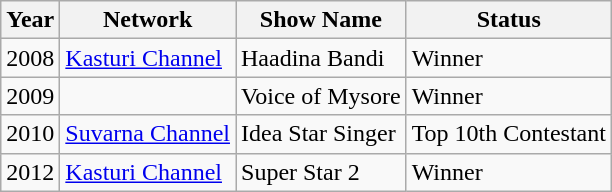<table class="wikitable sortable">
<tr>
<th>Year</th>
<th>Network</th>
<th>Show Name</th>
<th>Status</th>
</tr>
<tr>
<td>2008</td>
<td><a href='#'>Kasturi Channel</a></td>
<td>Haadina Bandi</td>
<td>Winner</td>
</tr>
<tr>
<td>2009</td>
<td></td>
<td>Voice of Mysore</td>
<td>Winner</td>
</tr>
<tr>
<td>2010</td>
<td><a href='#'>Suvarna Channel</a></td>
<td>Idea Star Singer</td>
<td>Top 10th Contestant</td>
</tr>
<tr>
<td>2012</td>
<td><a href='#'>Kasturi Channel</a></td>
<td>Super Star 2</td>
<td>Winner</td>
</tr>
</table>
